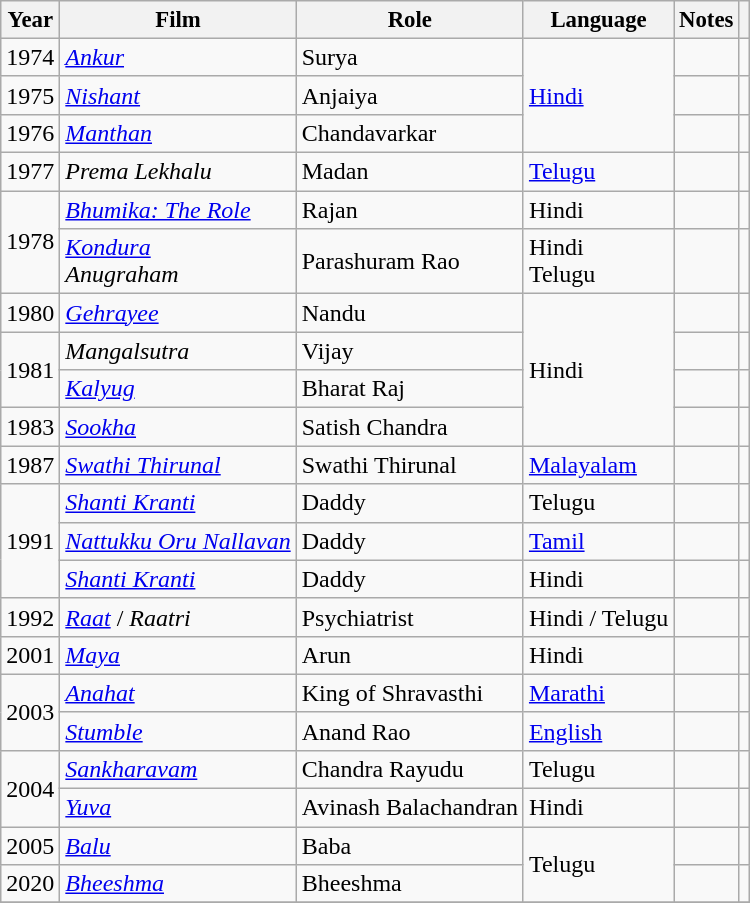<table class="wikitable sortable">
<tr style="text-align:center; font-size:95%;">
<th>Year</th>
<th>Film</th>
<th>Role</th>
<th>Language</th>
<th>Notes</th>
<th></th>
</tr>
<tr>
<td style="text-align:center;">1974</td>
<td><em><a href='#'>Ankur</a></em></td>
<td>Surya</td>
<td rowspan="3"><a href='#'>Hindi</a></td>
<td></td>
<td></td>
</tr>
<tr>
<td style="text-align:center;">1975</td>
<td><em><a href='#'>Nishant</a></em></td>
<td>Anjaiya</td>
<td></td>
<td></td>
</tr>
<tr>
<td style="text-align:center;">1976</td>
<td><em><a href='#'>Manthan</a></em></td>
<td>Chandavarkar</td>
<td></td>
<td></td>
</tr>
<tr>
<td style="text-align:center;">1977</td>
<td><em>Prema Lekhalu</em></td>
<td>Madan</td>
<td><a href='#'>Telugu</a></td>
<td></td>
<td></td>
</tr>
<tr>
<td rowspan="2" style="text-align:center;">1978</td>
<td><em><a href='#'>Bhumika: The Role</a></em></td>
<td>Rajan</td>
<td>Hindi</td>
<td></td>
<td></td>
</tr>
<tr>
<td><em><a href='#'>Kondura</a></em><br><em>Anugraham</em></td>
<td>Parashuram Rao</td>
<td>Hindi<br>Telugu</td>
<td></td>
<td></td>
</tr>
<tr>
<td style="text-align:center;">1980</td>
<td><em><a href='#'>Gehrayee</a></em></td>
<td>Nandu</td>
<td rowspan="4">Hindi</td>
<td></td>
<td></td>
</tr>
<tr>
<td rowspan="2" style="text-align:center;">1981</td>
<td><em>Mangalsutra</em></td>
<td>Vijay</td>
<td></td>
<td></td>
</tr>
<tr>
<td><em><a href='#'>Kalyug</a></em></td>
<td>Bharat Raj</td>
<td></td>
<td></td>
</tr>
<tr>
<td style="text-align:center;">1983</td>
<td><em><a href='#'>Sookha</a></em></td>
<td>Satish Chandra</td>
<td></td>
<td></td>
</tr>
<tr>
<td style="text-align:center;">1987</td>
<td><em><a href='#'>Swathi Thirunal</a></em></td>
<td>Swathi Thirunal</td>
<td><a href='#'>Malayalam</a></td>
<td></td>
<td></td>
</tr>
<tr>
<td rowspan="3" style="text-align:center;">1991</td>
<td><em><a href='#'>Shanti Kranti</a></em></td>
<td>Daddy</td>
<td>Telugu</td>
<td></td>
<td></td>
</tr>
<tr>
<td><em><a href='#'>Nattukku Oru Nallavan</a></em></td>
<td>Daddy</td>
<td><a href='#'>Tamil</a></td>
<td></td>
<td></td>
</tr>
<tr>
<td><em><a href='#'>Shanti Kranti</a></em></td>
<td>Daddy</td>
<td>Hindi</td>
<td></td>
<td></td>
</tr>
<tr>
<td style="text-align:center;">1992</td>
<td><em><a href='#'>Raat</a></em> / <em>Raatri</em></td>
<td>Psychiatrist</td>
<td>Hindi / Telugu</td>
<td></td>
<td></td>
</tr>
<tr>
<td style="text-align:center;">2001</td>
<td><em><a href='#'>Maya</a></em></td>
<td>Arun</td>
<td>Hindi</td>
<td></td>
<td></td>
</tr>
<tr>
<td rowspan="2" style="text-align:center;">2003</td>
<td><em><a href='#'>Anahat</a></em></td>
<td>King of Shravasthi</td>
<td><a href='#'>Marathi</a></td>
<td></td>
<td></td>
</tr>
<tr>
<td><em><a href='#'>Stumble</a></em></td>
<td>Anand Rao</td>
<td><a href='#'>English</a></td>
<td></td>
<td></td>
</tr>
<tr>
<td rowspan="2" style="text-align:center;">2004</td>
<td><em><a href='#'>Sankharavam</a></em></td>
<td>Chandra Rayudu</td>
<td>Telugu</td>
<td></td>
<td></td>
</tr>
<tr>
<td><em><a href='#'>Yuva</a></em></td>
<td>Avinash Balachandran</td>
<td>Hindi</td>
<td></td>
<td></td>
</tr>
<tr>
<td style="text-align:center;">2005</td>
<td><em><a href='#'>Balu</a></em></td>
<td>Baba</td>
<td rowspan="2">Telugu</td>
<td></td>
<td></td>
</tr>
<tr>
<td style="text-align:center;">2020</td>
<td><em><a href='#'>Bheeshma</a></em></td>
<td>Bheeshma</td>
<td></td>
<td></td>
</tr>
<tr>
</tr>
</table>
